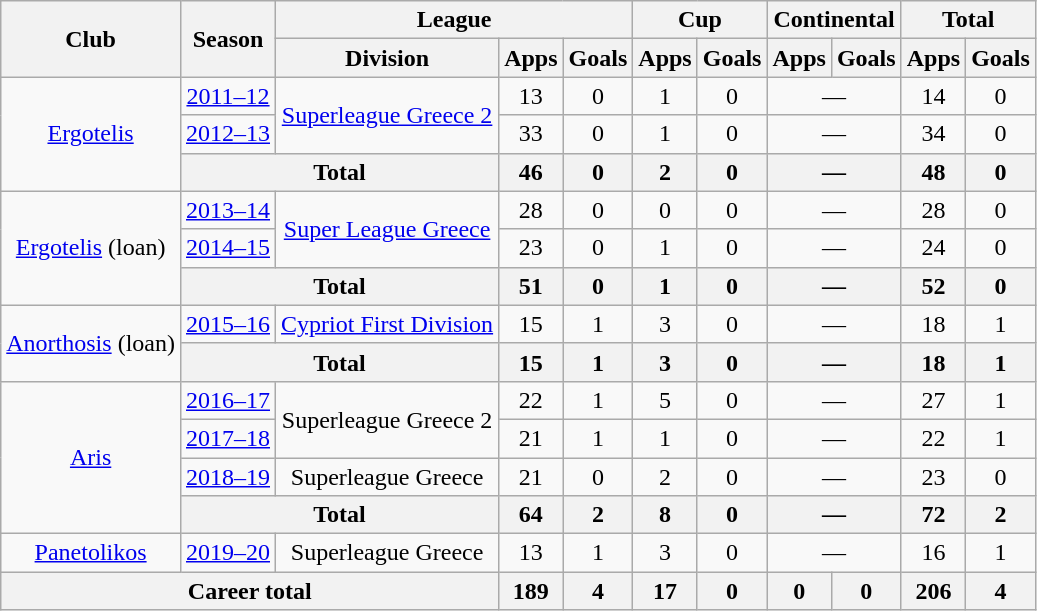<table class="wikitable" style="text-align:center">
<tr>
<th rowspan=2>Club</th>
<th rowspan=2>Season</th>
<th colspan=3>League</th>
<th colspan=2>Cup</th>
<th colspan=2>Continental</th>
<th colspan=2>Total</th>
</tr>
<tr>
<th>Division</th>
<th>Apps</th>
<th>Goals</th>
<th>Apps</th>
<th>Goals</th>
<th>Apps</th>
<th>Goals</th>
<th>Apps</th>
<th>Goals</th>
</tr>
<tr>
<td rowspan=3><a href='#'>Ergotelis</a></td>
<td><a href='#'>2011–12</a></td>
<td rowspan="2"><a href='#'>Superleague Greece 2</a></td>
<td>13</td>
<td>0</td>
<td>1</td>
<td>0</td>
<td colspan="2">—</td>
<td>14</td>
<td>0</td>
</tr>
<tr>
<td><a href='#'>2012–13</a></td>
<td>33</td>
<td>0</td>
<td>1</td>
<td>0</td>
<td colspan="2">—</td>
<td>34</td>
<td>0</td>
</tr>
<tr>
<th colspan="2">Total</th>
<th>46</th>
<th>0</th>
<th>2</th>
<th>0</th>
<th colspan="2">—</th>
<th>48</th>
<th>0</th>
</tr>
<tr>
<td rowspan=3><a href='#'>Ergotelis</a> (loan)</td>
<td><a href='#'>2013–14</a></td>
<td rowspan=2><a href='#'>Super League Greece</a></td>
<td>28</td>
<td>0</td>
<td>0</td>
<td>0</td>
<td colspan="2">—</td>
<td>28</td>
<td>0</td>
</tr>
<tr>
<td><a href='#'>2014–15</a></td>
<td>23</td>
<td>0</td>
<td>1</td>
<td>0</td>
<td colspan="2">—</td>
<td>24</td>
<td>0</td>
</tr>
<tr>
<th colspan="2">Total</th>
<th>51</th>
<th>0</th>
<th>1</th>
<th>0</th>
<th colspan="2">—</th>
<th>52</th>
<th>0</th>
</tr>
<tr>
<td rowspan=2><a href='#'>Anorthosis</a> (loan)</td>
<td><a href='#'>2015–16</a></td>
<td><a href='#'>Cypriot First Division</a></td>
<td>15</td>
<td>1</td>
<td>3</td>
<td>0</td>
<td colspan="2">—</td>
<td>18</td>
<td>1</td>
</tr>
<tr>
<th colspan="2">Total</th>
<th>15</th>
<th>1</th>
<th>3</th>
<th>0</th>
<th colspan="2">—</th>
<th>18</th>
<th>1</th>
</tr>
<tr>
<td rowspan=4><a href='#'>Aris</a></td>
<td><a href='#'>2016–17</a></td>
<td rowspan=2>Superleague Greece 2</td>
<td>22</td>
<td>1</td>
<td>5</td>
<td>0</td>
<td colspan="2">—</td>
<td>27</td>
<td>1</td>
</tr>
<tr>
<td><a href='#'>2017–18</a></td>
<td>21</td>
<td>1</td>
<td>1</td>
<td>0</td>
<td colspan="2">—</td>
<td>22</td>
<td>1</td>
</tr>
<tr>
<td><a href='#'>2018–19</a></td>
<td>Superleague Greece</td>
<td>21</td>
<td>0</td>
<td>2</td>
<td>0</td>
<td colspan="2">—</td>
<td>23</td>
<td>0</td>
</tr>
<tr>
<th colspan="2">Total</th>
<th>64</th>
<th>2</th>
<th>8</th>
<th>0</th>
<th colspan="2">—</th>
<th>72</th>
<th>2</th>
</tr>
<tr>
<td><a href='#'>Panetolikos</a></td>
<td><a href='#'>2019–20</a></td>
<td>Superleague Greece</td>
<td>13</td>
<td>1</td>
<td>3</td>
<td>0</td>
<td colspan="2">—</td>
<td>16</td>
<td>1</td>
</tr>
<tr>
<th colspan="3">Career total</th>
<th>189</th>
<th>4</th>
<th>17</th>
<th>0</th>
<th>0</th>
<th>0</th>
<th>206</th>
<th>4</th>
</tr>
</table>
